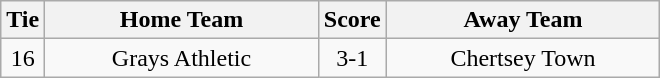<table class="wikitable" style="text-align:center;">
<tr>
<th width=20>Tie</th>
<th width=175>Home Team</th>
<th width=20>Score</th>
<th width=175>Away Team</th>
</tr>
<tr>
<td>16</td>
<td>Grays Athletic</td>
<td>3-1</td>
<td>Chertsey Town</td>
</tr>
</table>
